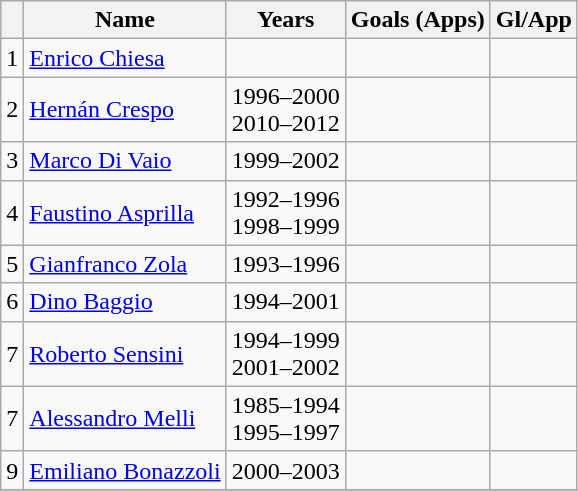<table class="wikitable sortable" style="text-align: center">
<tr>
<th></th>
<th>Name</th>
<th>Years</th>
<th>Goals (Apps)</th>
<th>Gl/App</th>
</tr>
<tr>
<td>1</td>
<td align="left"> <a href='#'>Enrico Chiesa</a></td>
<td></td>
<td></td>
<td></td>
</tr>
<tr>
<td>2</td>
<td align="left"> <a href='#'>Hernán Crespo</a></td>
<td>1996–2000<br>2010–2012</td>
<td></td>
<td></td>
</tr>
<tr>
<td>3</td>
<td align="left"> <a href='#'>Marco Di Vaio</a></td>
<td>1999–2002</td>
<td></td>
<td></td>
</tr>
<tr>
<td>4</td>
<td align="left"> <a href='#'>Faustino Asprilla</a></td>
<td>1992–1996<br>1998–1999</td>
<td></td>
<td></td>
</tr>
<tr>
<td>5</td>
<td align="left"> <a href='#'>Gianfranco Zola</a></td>
<td>1993–1996</td>
<td></td>
<td></td>
</tr>
<tr>
<td>6</td>
<td align="left"> <a href='#'>Dino Baggio</a></td>
<td>1994–2001</td>
<td></td>
<td></td>
</tr>
<tr>
<td>7</td>
<td align="left"> <a href='#'>Roberto Sensini</a></td>
<td>1994–1999<br>2001–2002</td>
<td></td>
<td></td>
</tr>
<tr>
<td>7</td>
<td align="left"> <a href='#'>Alessandro Melli</a></td>
<td>1985–1994<br>1995–1997</td>
<td></td>
<td></td>
</tr>
<tr>
<td>9</td>
<td align="left"> <a href='#'>Emiliano Bonazzoli</a></td>
<td>2000–2003</td>
<td></td>
<td></td>
</tr>
<tr>
</tr>
</table>
